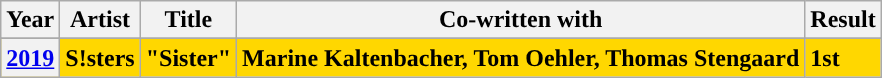<table class="wikitable plainrowheaders">
<tr>
<th scope="col">Year</th>
<th scope="col">Artist</th>
<th scope="col">Title</th>
<th scope="col">Co-written with</th>
<th scope="col">Result</th>
</tr>
<tr>
</tr>
<tr bgcolor="gold" style="font-weight:bold;">
<th scope="row"><a href='#'>2019</a></th>
<td>S!sters</td>
<td>"Sister"</td>
<td>Marine Kaltenbacher, Tom Oehler, Thomas Stengaard</td>
<td>1st</td>
</tr>
</table>
